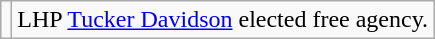<table class="wikitable">
<tr>
<td></td>
<td>LHP <a href='#'>Tucker Davidson</a> elected free agency.</td>
</tr>
</table>
